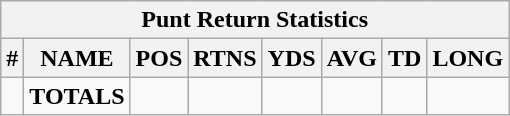<table class="wikitable sortable collapsible collapsed">
<tr>
<th colspan="8">Punt Return Statistics</th>
</tr>
<tr>
<th>#</th>
<th>NAME</th>
<th>POS</th>
<th>RTNS</th>
<th>YDS</th>
<th>AVG</th>
<th>TD</th>
<th>LONG</th>
</tr>
<tr>
<td></td>
<td><strong>TOTALS</strong></td>
<td></td>
<td></td>
<td></td>
<td></td>
<td></td>
<td></td>
</tr>
</table>
